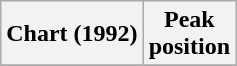<table class="wikitable sortable">
<tr>
<th>Chart (1992)</th>
<th>Peak<br>position</th>
</tr>
<tr>
</tr>
</table>
